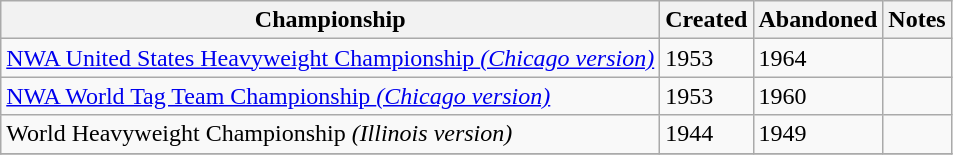<table class="wikitable">
<tr>
<th>Championship</th>
<th>Created</th>
<th>Abandoned</th>
<th>Notes</th>
</tr>
<tr>
<td><a href='#'>NWA United States Heavyweight Championship <em>(Chicago version)</em></a></td>
<td>1953</td>
<td>1964</td>
<td></td>
</tr>
<tr>
<td><a href='#'>NWA World Tag Team Championship <em>(Chicago version)</em></a></td>
<td>1953</td>
<td>1960</td>
<td></td>
</tr>
<tr>
<td>World Heavyweight Championship <em>(Illinois version)</em></td>
<td>1944</td>
<td>1949</td>
<td></td>
</tr>
<tr>
</tr>
</table>
